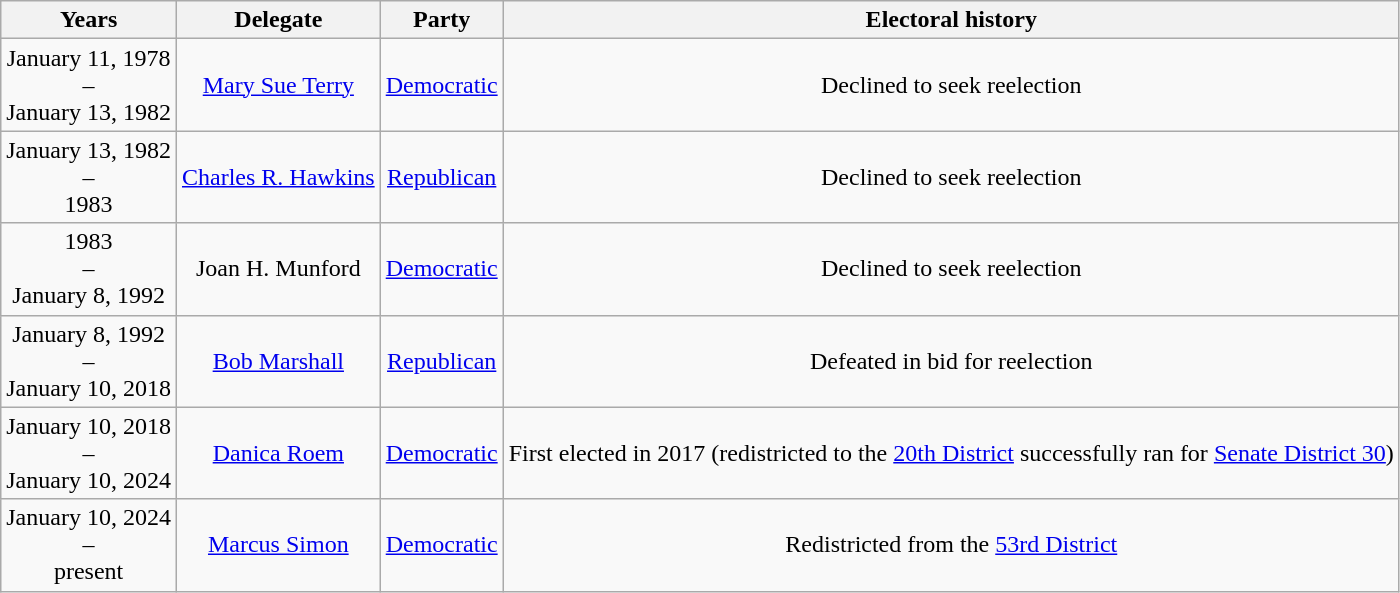<table class=wikitable style="text-align:center">
<tr valign=bottom>
<th>Years</th>
<th colspan=1>Delegate</th>
<th>Party</th>
<th>Electoral history</th>
</tr>
<tr>
<td nowrap><span>January 11, 1978</span><br>–<br><span>January 13, 1982</span></td>
<td><a href='#'>Mary Sue Terry</a></td>
<td><a href='#'>Democratic</a></td>
<td>Declined to seek reelection</td>
</tr>
<tr>
<td nowrap><span>January 13, 1982</span><br>–<br><span>1983</span></td>
<td><a href='#'>Charles R. Hawkins</a></td>
<td><a href='#'>Republican</a></td>
<td>Declined to seek reelection</td>
</tr>
<tr>
<td nowrap><span>1983</span><br>–<br><span>January 8, 1992</span></td>
<td>Joan H. Munford</td>
<td><a href='#'>Democratic</a></td>
<td>Declined to seek reelection</td>
</tr>
<tr>
<td nowrap><span>January 8, 1992</span><br>–<br><span>January 10, 2018</span></td>
<td><a href='#'>Bob Marshall</a></td>
<td><a href='#'>Republican</a></td>
<td>Defeated in bid for reelection</td>
</tr>
<tr>
<td nowrap><span>January 10, 2018</span><br>–<br><span>January 10, 2024</span></td>
<td><a href='#'>Danica Roem</a></td>
<td><a href='#'>Democratic</a></td>
<td>First elected in 2017 (redistricted to the <a href='#'>20th District</a> successfully ran for <a href='#'>Senate District 30</a>)</td>
</tr>
<tr>
<td nowrap><span>January 10, 2024</span><br>–<br><span>present</span></td>
<td><a href='#'>Marcus Simon</a></td>
<td><a href='#'>Democratic</a></td>
<td>Redistricted from the <a href='#'>53rd District</a></td>
</tr>
</table>
